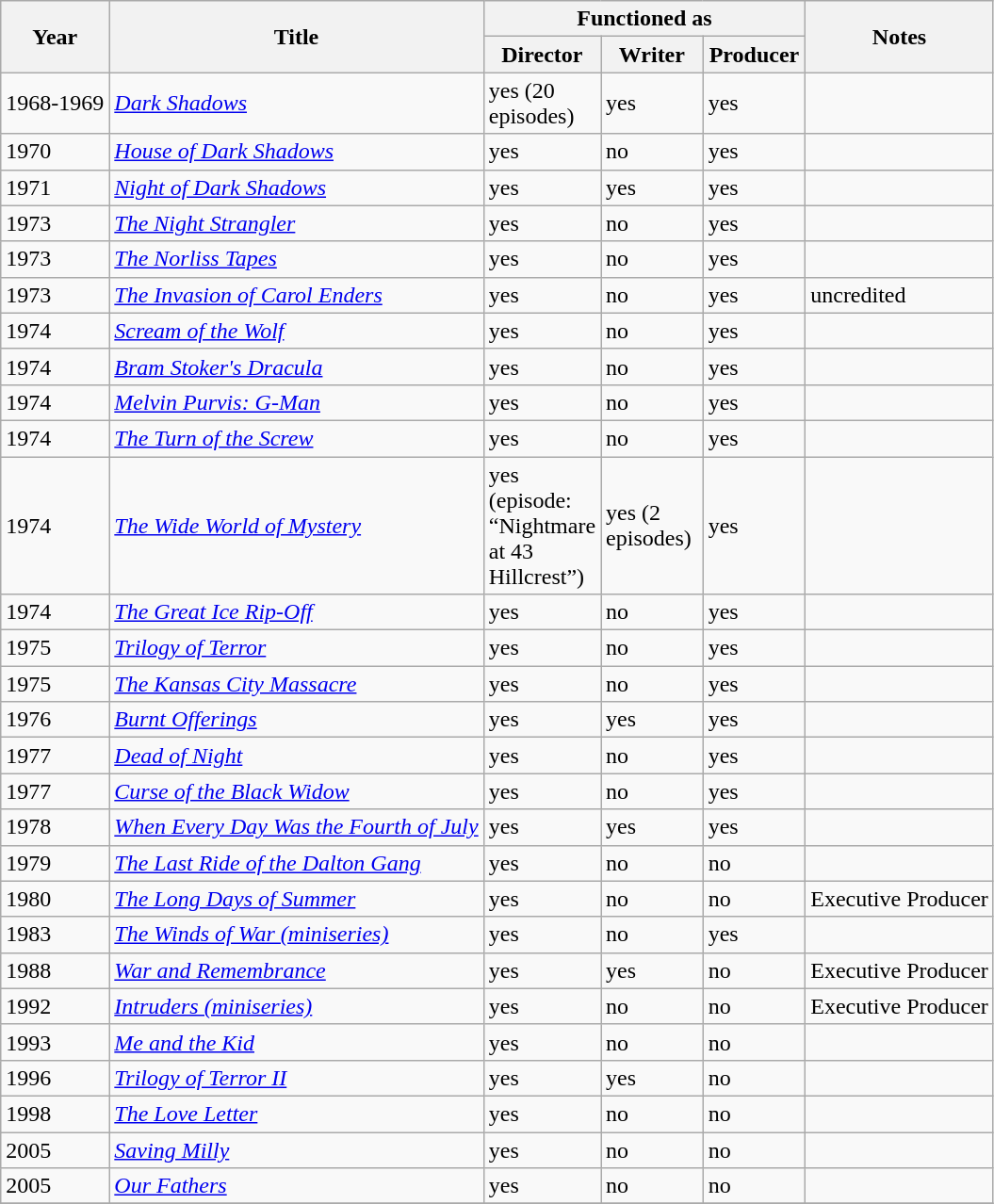<table class="wikitable">
<tr>
<th rowspan="2">Year</th>
<th rowspan="2">Title</th>
<th colspan="3">Functioned as</th>
<th rowspan="2">Notes</th>
</tr>
<tr>
<th width=65>Director</th>
<th width=65>Writer</th>
<th width=65>Producer</th>
</tr>
<tr>
<td>1968-1969</td>
<td><em><a href='#'>Dark Shadows</a></em></td>
<td>yes (20 episodes)</td>
<td>yes</td>
<td>yes</td>
<td></td>
</tr>
<tr>
<td>1970</td>
<td><em><a href='#'>House of Dark Shadows</a></em></td>
<td>yes</td>
<td>no</td>
<td>yes</td>
<td></td>
</tr>
<tr>
<td>1971</td>
<td><em><a href='#'>Night of Dark Shadows</a></em></td>
<td>yes</td>
<td>yes</td>
<td>yes</td>
<td></td>
</tr>
<tr>
<td>1973</td>
<td><em><a href='#'>The Night Strangler</a></em></td>
<td>yes</td>
<td>no</td>
<td>yes</td>
<td></td>
</tr>
<tr>
<td>1973</td>
<td><em><a href='#'>The Norliss Tapes</a></em></td>
<td>yes</td>
<td>no</td>
<td>yes</td>
<td></td>
</tr>
<tr>
<td>1973</td>
<td><em><a href='#'>The Invasion of Carol Enders</a></em></td>
<td>yes</td>
<td>no</td>
<td>yes</td>
<td>uncredited</td>
</tr>
<tr>
<td>1974</td>
<td><em><a href='#'>Scream of the Wolf</a></em></td>
<td>yes</td>
<td>no</td>
<td>yes</td>
<td></td>
</tr>
<tr>
<td>1974</td>
<td><em><a href='#'>Bram Stoker's Dracula</a></em></td>
<td>yes</td>
<td>no</td>
<td>yes</td>
<td></td>
</tr>
<tr>
<td>1974</td>
<td><em><a href='#'>Melvin Purvis: G-Man</a></em></td>
<td>yes</td>
<td>no</td>
<td>yes</td>
<td></td>
</tr>
<tr>
<td>1974</td>
<td><em><a href='#'>The Turn of the Screw</a></em></td>
<td>yes</td>
<td>no</td>
<td>yes</td>
</tr>
<tr>
<td>1974</td>
<td><em><a href='#'>The Wide World of Mystery</a></em></td>
<td>yes (episode: “Nightmare at 43 Hillcrest”)</td>
<td>yes (2 episodes)</td>
<td>yes</td>
<td></td>
</tr>
<tr>
<td>1974</td>
<td><em><a href='#'>The Great Ice Rip-Off</a></em></td>
<td>yes</td>
<td>no</td>
<td>yes</td>
<td></td>
</tr>
<tr>
<td>1975</td>
<td><em><a href='#'>Trilogy of Terror</a></em></td>
<td>yes</td>
<td>no</td>
<td>yes</td>
<td></td>
</tr>
<tr>
<td>1975</td>
<td><em><a href='#'>The Kansas City Massacre</a></em></td>
<td>yes</td>
<td>no</td>
<td>yes</td>
<td></td>
</tr>
<tr>
<td>1976</td>
<td><em><a href='#'>Burnt Offerings</a></em></td>
<td>yes</td>
<td>yes</td>
<td>yes</td>
<td></td>
</tr>
<tr>
<td>1977</td>
<td><em><a href='#'>Dead of Night</a></em></td>
<td>yes</td>
<td>no</td>
<td>yes</td>
<td></td>
</tr>
<tr>
<td>1977</td>
<td><em><a href='#'>Curse of the Black Widow</a></em></td>
<td>yes</td>
<td>no</td>
<td>yes</td>
<td></td>
</tr>
<tr>
<td>1978</td>
<td><em><a href='#'>When Every Day Was the Fourth of July</a></em></td>
<td>yes</td>
<td>yes</td>
<td>yes</td>
<td></td>
</tr>
<tr>
<td>1979</td>
<td><em><a href='#'>The Last Ride of the Dalton Gang</a></em></td>
<td>yes</td>
<td>no</td>
<td>no</td>
<td></td>
</tr>
<tr>
<td>1980</td>
<td><em><a href='#'>The Long Days of Summer</a></em></td>
<td>yes</td>
<td>no</td>
<td>no</td>
<td>Executive Producer</td>
</tr>
<tr>
<td>1983</td>
<td><em><a href='#'>The Winds of War (miniseries)</a></em></td>
<td>yes</td>
<td>no</td>
<td>yes</td>
<td></td>
</tr>
<tr>
<td>1988</td>
<td><em><a href='#'>War and Remembrance</a></em></td>
<td>yes</td>
<td>yes</td>
<td>no</td>
<td>Executive Producer</td>
</tr>
<tr>
<td>1992</td>
<td><em><a href='#'>Intruders (miniseries)</a></em></td>
<td>yes</td>
<td>no</td>
<td>no</td>
<td>Executive Producer</td>
</tr>
<tr>
<td>1993</td>
<td><em><a href='#'>Me and the Kid</a></em></td>
<td>yes</td>
<td>no</td>
<td>no</td>
<td></td>
</tr>
<tr>
<td>1996</td>
<td><em><a href='#'>Trilogy of Terror II</a></em></td>
<td>yes</td>
<td>yes</td>
<td>no</td>
<td></td>
</tr>
<tr>
<td>1998</td>
<td><em><a href='#'>The Love Letter</a></em></td>
<td>yes</td>
<td>no</td>
<td>no</td>
<td></td>
</tr>
<tr>
<td>2005</td>
<td><em><a href='#'>Saving Milly</a></em></td>
<td>yes</td>
<td>no</td>
<td>no</td>
<td></td>
</tr>
<tr>
<td>2005</td>
<td><em><a href='#'>Our Fathers</a></em></td>
<td>yes</td>
<td>no</td>
<td>no</td>
<td></td>
</tr>
<tr>
</tr>
</table>
